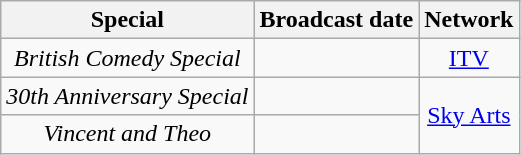<table class="wikitable" style="text-align:center;">
<tr>
<th>Special</th>
<th>Broadcast date</th>
<th>Network</th>
</tr>
<tr>
<td><em>British Comedy Special</em></td>
<td></td>
<td><a href='#'>ITV</a></td>
</tr>
<tr>
<td><em>30th Anniversary Special</em></td>
<td></td>
<td rowspan="2"><a href='#'>Sky Arts</a></td>
</tr>
<tr>
<td><em>Vincent and Theo</em></td>
<td></td>
</tr>
</table>
